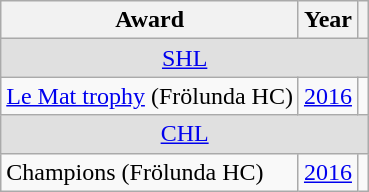<table class="wikitable">
<tr>
<th>Award</th>
<th>Year</th>
<th></th>
</tr>
<tr ALIGN="center" bgcolor="#e0e0e0">
<td colspan="3"><a href='#'>SHL</a></td>
</tr>
<tr>
<td><a href='#'>Le Mat trophy</a> (Frölunda HC)</td>
<td><a href='#'>2016</a></td>
<td></td>
</tr>
<tr ALIGN="center" bgcolor="#e0e0e0">
<td colspan="3"><a href='#'>CHL</a></td>
</tr>
<tr>
<td>Champions (Frölunda HC)</td>
<td><a href='#'>2016</a></td>
<td></td>
</tr>
</table>
